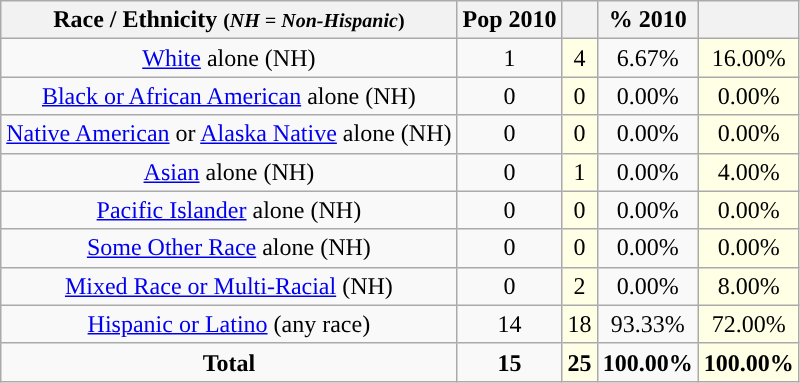<table class="wikitable" style="text-align:center;">
<tr>
<th>Race / Ethnicity <small>(<em>NH = Non-Hispanic</em>)</small></th>
<th>Pop 2010</th>
<th></th>
<th>% 2010</th>
<th></th>
</tr>
<tr>
<td><a href='#'>White</a> alone (NH)</td>
<td>1</td>
<td style='background: #ffffe6;'>4</td>
<td>6.67%</td>
<td style='background: #ffffe6;'>16.00%</td>
</tr>
<tr>
<td><a href='#'>Black or African American</a> alone (NH)</td>
<td>0</td>
<td style='background: #ffffe6;'>0</td>
<td>0.00%</td>
<td style='background: #ffffe6;'>0.00%</td>
</tr>
<tr>
<td><a href='#'>Native American</a> or <a href='#'>Alaska Native</a> alone (NH)</td>
<td>0</td>
<td style='background: #ffffe6;'>0</td>
<td>0.00%</td>
<td style='background: #ffffe6;'>0.00%</td>
</tr>
<tr>
<td><a href='#'>Asian</a> alone (NH)</td>
<td>0</td>
<td style='background: #ffffe6;'>1</td>
<td>0.00%</td>
<td style='background: #ffffe6;'>4.00%</td>
</tr>
<tr>
<td><a href='#'>Pacific Islander</a> alone (NH)</td>
<td>0</td>
<td style='background: #ffffe6;'>0</td>
<td>0.00%</td>
<td style='background: #ffffe6;'>0.00%</td>
</tr>
<tr>
<td><a href='#'>Some Other Race</a> alone (NH)</td>
<td>0</td>
<td style='background: #ffffe6;'>0</td>
<td>0.00%</td>
<td style='background: #ffffe6;'>0.00%</td>
</tr>
<tr>
<td><a href='#'>Mixed Race or Multi-Racial</a> (NH)</td>
<td>0</td>
<td style='background: #ffffe6;'>2</td>
<td>0.00%</td>
<td style='background: #ffffe6;'>8.00%</td>
</tr>
<tr>
<td><a href='#'>Hispanic or Latino</a> (any race)</td>
<td>14</td>
<td style='background: #ffffe6;'>18</td>
<td>93.33%</td>
<td style='background: #ffffe6;'>72.00%</td>
</tr>
<tr>
<td><strong>Total</strong></td>
<td><strong>15</strong></td>
<td style='background: #ffffe6;'><strong>25</strong></td>
<td><strong>100.00%</strong></td>
<td style='background: #ffffe6;'><strong>100.00%</strong></td>
</tr>
</table>
